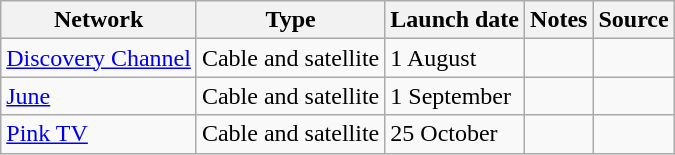<table class="wikitable sortable">
<tr>
<th>Network</th>
<th>Type</th>
<th>Launch date</th>
<th>Notes</th>
<th>Source</th>
</tr>
<tr>
<td><a href='#'>Discovery Channel</a></td>
<td>Cable and satellite</td>
<td>1 August</td>
<td></td>
<td></td>
</tr>
<tr>
<td><a href='#'>June</a></td>
<td>Cable and satellite</td>
<td>1 September</td>
<td></td>
<td></td>
</tr>
<tr>
<td><a href='#'>Pink TV</a></td>
<td>Cable and satellite</td>
<td>25 October</td>
<td></td>
<td></td>
</tr>
</table>
